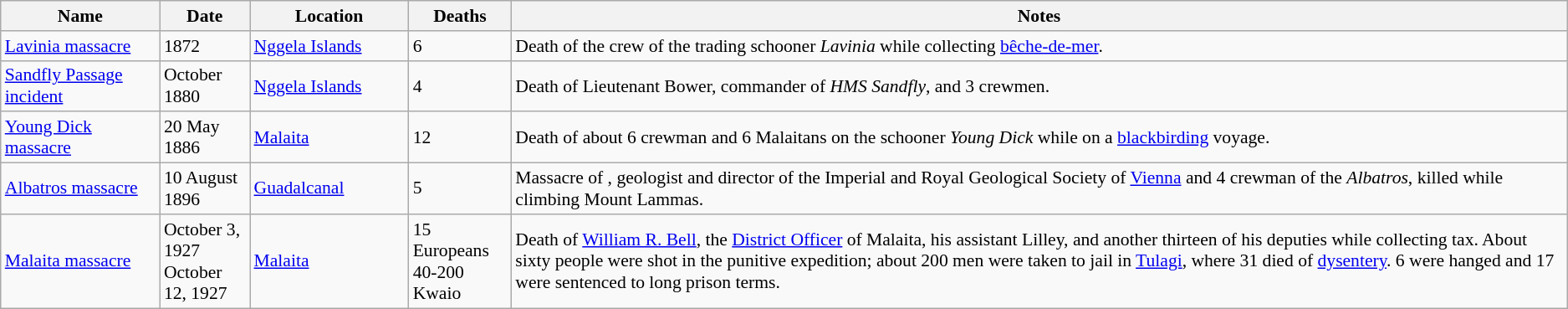<table class="sortable wikitable" style="font-size:90%;">
<tr>
<th style="width:120px;">Name</th>
<th style="width:65px;">Date</th>
<th style="width:120px;">Location</th>
<th style="width:75px;">Deaths</th>
<th class="unsortable">Notes</th>
</tr>
<tr>
<td><a href='#'>Lavinia massacre</a></td>
<td>1872</td>
<td><a href='#'>Nggela Islands</a></td>
<td>6</td>
<td>Death of the crew of the trading schooner <em>Lavinia</em> while collecting <a href='#'>bêche-de-mer</a>.</td>
</tr>
<tr>
<td><a href='#'>Sandfly Passage incident</a></td>
<td>October 1880</td>
<td><a href='#'>Nggela Islands</a></td>
<td>4</td>
<td>Death of Lieutenant Bower, commander of <em>HMS Sandfly</em>, and 3 crewmen.</td>
</tr>
<tr>
<td><a href='#'>Young Dick massacre</a></td>
<td>20 May 1886</td>
<td><a href='#'>Malaita</a></td>
<td>12</td>
<td>Death of about 6 crewman and 6 Malaitans on the schooner <em>Young Dick</em> while on a <a href='#'>blackbirding</a> voyage.</td>
</tr>
<tr>
<td><a href='#'>Albatros massacre</a></td>
<td>10 August 1896</td>
<td><a href='#'>Guadalcanal</a></td>
<td>5</td>
<td>Massacre of , geologist and director of the Imperial and Royal Geological Society of <a href='#'>Vienna</a> and 4 crewman of the <em>Albatros</em>, killed while climbing Mount Lammas.</td>
</tr>
<tr>
<td><a href='#'>Malaita massacre</a></td>
<td>October 3, 1927<br>October 12, 1927</td>
<td><a href='#'>Malaita</a></td>
<td>15 Europeans<br>40-200 Kwaio</td>
<td>Death of <a href='#'>William R. Bell</a>, the <a href='#'>District Officer</a> of Malaita, his assistant Lilley, and another thirteen of his deputies while collecting tax. About sixty people were shot in the punitive expedition; about 200 men were taken to jail in <a href='#'>Tulagi</a>, where 31 died of <a href='#'>dysentery</a>. 6 were hanged and 17 were sentenced to long prison terms.</td>
</tr>
</table>
